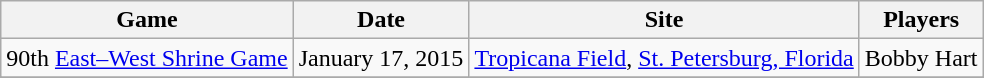<table class="wikitable">
<tr>
<th>Game</th>
<th>Date</th>
<th>Site</th>
<th>Players</th>
</tr>
<tr>
<td>90th <a href='#'>East–West Shrine Game</a></td>
<td>January 17, 2015</td>
<td><a href='#'>Tropicana Field</a>, <a href='#'>St. Petersburg, Florida</a></td>
<td>Bobby Hart</td>
</tr>
<tr style="background: #e3e3e3;">
</tr>
<tr>
</tr>
</table>
